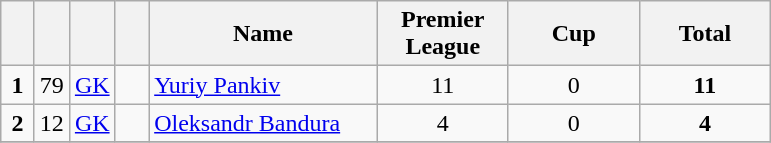<table class="wikitable" style="text-align:center">
<tr>
<th width=15></th>
<th width=15></th>
<th width=15></th>
<th width=15></th>
<th width=145>Name</th>
<th width=80><strong>Premier League</strong></th>
<th width=80><strong>Cup</strong></th>
<th width=80>Total</th>
</tr>
<tr>
<td><strong>1</strong></td>
<td>79</td>
<td><a href='#'>GK</a></td>
<td></td>
<td align=left><a href='#'>Yuriy Pankiv</a></td>
<td>11</td>
<td>0</td>
<td><strong>11</strong></td>
</tr>
<tr>
<td><strong>2</strong></td>
<td>12</td>
<td><a href='#'>GK</a></td>
<td></td>
<td align=left><a href='#'>Oleksandr Bandura</a></td>
<td>4</td>
<td>0</td>
<td><strong>4</strong></td>
</tr>
<tr>
</tr>
</table>
